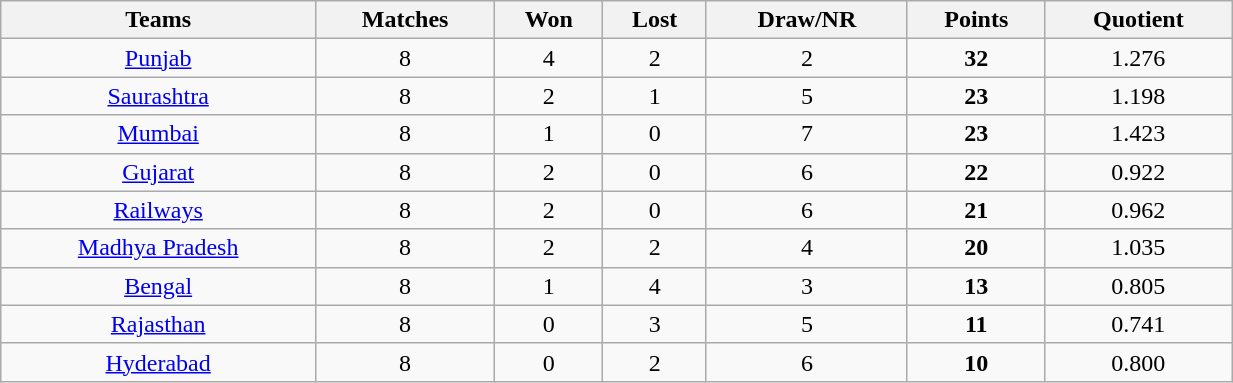<table class="wikitable sortable" style="text-align: center; width:65%">
<tr>
<th>Teams</th>
<th>Matches</th>
<th>Won</th>
<th>Lost</th>
<th>Draw/NR</th>
<th>Points</th>
<th>Quotient</th>
</tr>
<tr -bgcolor="#ccffcc">
<td><a href='#'>Punjab</a></td>
<td>8</td>
<td>4</td>
<td>2</td>
<td>2</td>
<td><strong>32</strong></td>
<td>1.276</td>
</tr>
<tr -bgcolor="#ccffcc">
<td><a href='#'>Saurashtra</a></td>
<td>8</td>
<td>2</td>
<td>1</td>
<td>5</td>
<td><strong>23</strong></td>
<td>1.198</td>
</tr>
<tr -bgcolor="#ccffcc">
<td><a href='#'>Mumbai</a></td>
<td>8</td>
<td>1</td>
<td>0</td>
<td>7</td>
<td><strong>23</strong></td>
<td>1.423</td>
</tr>
<tr>
<td><a href='#'>Gujarat</a></td>
<td>8</td>
<td>2</td>
<td>0</td>
<td>6</td>
<td><strong>22</strong></td>
<td>0.922</td>
</tr>
<tr>
<td><a href='#'>Railways</a></td>
<td>8</td>
<td>2</td>
<td>0</td>
<td>6</td>
<td><strong>21</strong></td>
<td>0.962</td>
</tr>
<tr>
<td><a href='#'>Madhya Pradesh</a></td>
<td>8</td>
<td>2</td>
<td>2</td>
<td>4</td>
<td><strong>20</strong></td>
<td>1.035</td>
</tr>
<tr>
<td><a href='#'>Bengal</a></td>
<td>8</td>
<td>1</td>
<td>4</td>
<td>3</td>
<td><strong>13</strong></td>
<td>0.805</td>
</tr>
<tr>
<td><a href='#'>Rajasthan</a></td>
<td>8</td>
<td>0</td>
<td>3</td>
<td>5</td>
<td><strong>11</strong></td>
<td>0.741</td>
</tr>
<tr -bgcolor="#FFCCCC">
<td><a href='#'>Hyderabad</a></td>
<td>8</td>
<td>0</td>
<td>2</td>
<td>6</td>
<td><strong>10</strong></td>
<td>0.800</td>
</tr>
</table>
